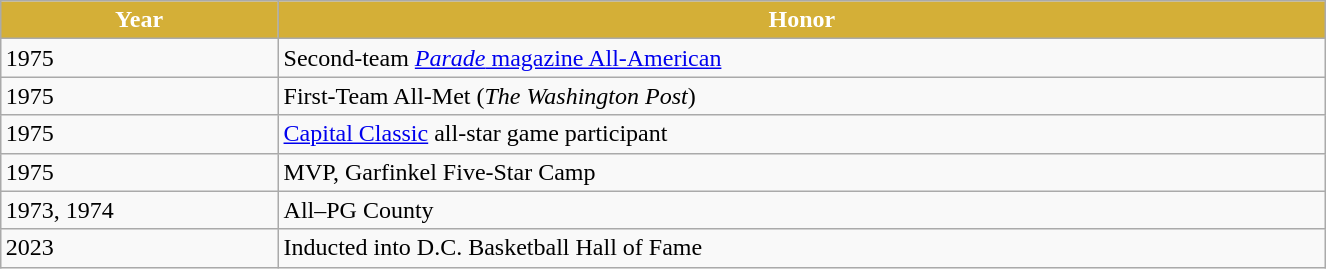<table class="wikitable" style="margin:auto; text-align:left; width:70%">
<tr>
<th style="background:#D4AF37; color:white;">Year</th>
<th style="background:#D4AF37; color:white;">Honor</th>
</tr>
<tr>
<td>1975</td>
<td>Second-team <a href='#'><em>Parade</em> magazine All-American</a></td>
</tr>
<tr>
<td>1975</td>
<td>First-Team All-Met (<em>The Washington Post</em>)</td>
</tr>
<tr>
<td>1975</td>
<td><a href='#'>Capital Classic</a> all-star game participant</td>
</tr>
<tr>
<td>1975</td>
<td>MVP, Garfinkel Five-Star Camp</td>
</tr>
<tr>
<td>1973, 1974</td>
<td>All–PG County</td>
</tr>
<tr>
<td>2023</td>
<td>Inducted into D.C. Basketball Hall of Fame</td>
</tr>
</table>
